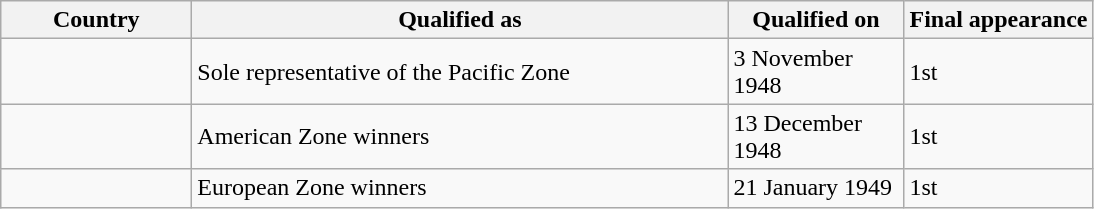<table class="sortable wikitable">
<tr>
<th width="120">Country</th>
<th width="350">Qualified as</th>
<th width="110">Qualified on</th>
<th>Final appearance</th>
</tr>
<tr>
<td></td>
<td>Sole representative of the Pacific Zone</td>
<td>3 November 1948</td>
<td>1st</td>
</tr>
<tr>
<td></td>
<td>American Zone winners</td>
<td>13 December 1948</td>
<td>1st</td>
</tr>
<tr>
<td></td>
<td>European Zone winners</td>
<td>21 January 1949</td>
<td>1st</td>
</tr>
</table>
